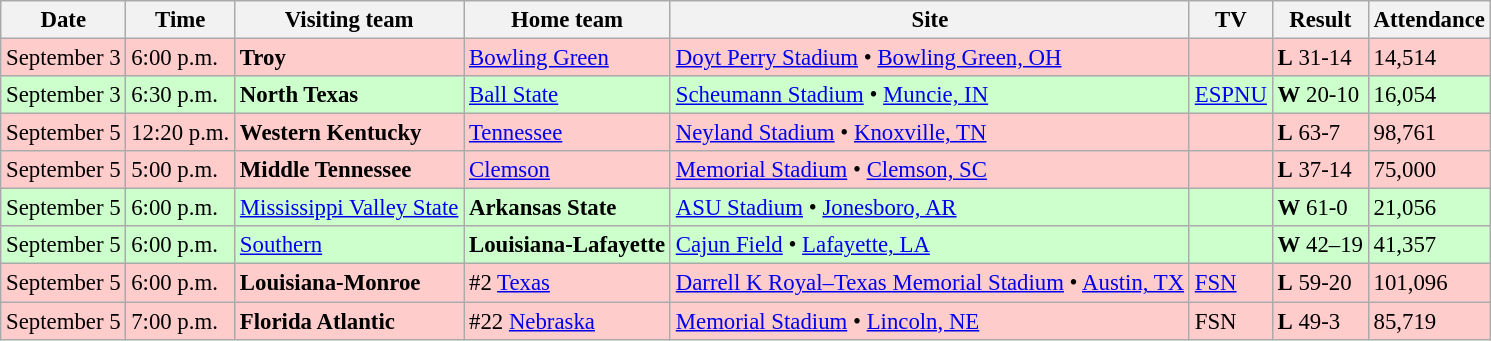<table class="wikitable" style="font-size:95%;">
<tr>
<th>Date</th>
<th>Time</th>
<th>Visiting team</th>
<th>Home team</th>
<th>Site</th>
<th>TV</th>
<th>Result</th>
<th>Attendance</th>
</tr>
<tr bgcolor=#ffcccc>
<td>September 3</td>
<td>6:00 p.m.</td>
<td><strong>Troy</strong></td>
<td><a href='#'>Bowling Green</a></td>
<td><a href='#'>Doyt Perry Stadium</a> • <a href='#'>Bowling Green, OH</a></td>
<td></td>
<td><strong>L</strong> 31-14</td>
<td>14,514</td>
</tr>
<tr bgcolor=#ccffcc>
<td>September 3</td>
<td>6:30 p.m.</td>
<td><strong>North Texas</strong></td>
<td><a href='#'>Ball State</a></td>
<td><a href='#'>Scheumann Stadium</a> • <a href='#'>Muncie, IN</a></td>
<td><a href='#'>ESPNU</a></td>
<td><strong>W</strong> 20-10</td>
<td>16,054</td>
</tr>
<tr bgcolor=ffcccc>
<td>September 5</td>
<td>12:20 p.m.</td>
<td><strong>Western Kentucky</strong></td>
<td><a href='#'>Tennessee</a></td>
<td><a href='#'>Neyland Stadium</a> • <a href='#'>Knoxville, TN</a></td>
<td></td>
<td><strong>L</strong> 63-7</td>
<td>98,761</td>
</tr>
<tr bgcolor=#ffcccc>
<td>September 5</td>
<td>5:00 p.m.</td>
<td><strong>Middle Tennessee</strong></td>
<td><a href='#'>Clemson</a></td>
<td><a href='#'>Memorial Stadium</a> • <a href='#'>Clemson, SC</a></td>
<td></td>
<td><strong>L</strong> 37-14</td>
<td>75,000</td>
</tr>
<tr bgcolor=#ccffcc>
<td>September 5</td>
<td>6:00 p.m.</td>
<td><a href='#'>Mississippi Valley State</a></td>
<td><strong>Arkansas State</strong></td>
<td><a href='#'>ASU Stadium</a> • <a href='#'>Jonesboro, AR</a></td>
<td></td>
<td><strong>W</strong> 61-0</td>
<td>21,056</td>
</tr>
<tr bgcolor=#ccffcc>
<td>September 5</td>
<td>6:00 p.m.</td>
<td><a href='#'>Southern</a></td>
<td><strong>Louisiana-Lafayette</strong></td>
<td><a href='#'>Cajun Field</a> • <a href='#'>Lafayette, LA</a></td>
<td></td>
<td><strong>W</strong> 42–19</td>
<td>41,357</td>
</tr>
<tr bgcolor=#ffcccc>
<td>September 5</td>
<td>6:00 p.m.</td>
<td><strong>Louisiana-Monroe</strong></td>
<td>#2 <a href='#'>Texas</a></td>
<td><a href='#'>Darrell K Royal–Texas Memorial Stadium</a> • <a href='#'>Austin, TX</a></td>
<td><a href='#'>FSN</a></td>
<td><strong>L</strong> 59-20</td>
<td>101,096</td>
</tr>
<tr bgcolor=#ffcccc>
<td>September 5</td>
<td>7:00 p.m.</td>
<td><strong>Florida Atlantic</strong></td>
<td>#22 <a href='#'>Nebraska</a></td>
<td><a href='#'>Memorial Stadium</a> • <a href='#'>Lincoln, NE</a></td>
<td>FSN</td>
<td><strong>L</strong> 49-3</td>
<td>85,719</td>
</tr>
</table>
